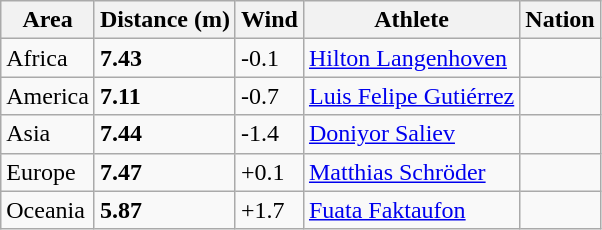<table class="wikitable">
<tr>
<th>Area</th>
<th>Distance (m)</th>
<th>Wind</th>
<th>Athlete</th>
<th>Nation</th>
</tr>
<tr>
<td>Africa</td>
<td><strong>7.43</strong> </td>
<td>-0.1</td>
<td><a href='#'>Hilton Langenhoven</a></td>
<td></td>
</tr>
<tr>
<td>America</td>
<td><strong>7.11</strong></td>
<td>-0.7</td>
<td><a href='#'>Luis Felipe Gutiérrez</a></td>
<td></td>
</tr>
<tr>
<td>Asia</td>
<td><strong>7.44</strong></td>
<td>-1.4</td>
<td><a href='#'>Doniyor Saliev</a></td>
<td></td>
</tr>
<tr>
<td>Europe</td>
<td><strong>7.47</strong> </td>
<td>+0.1</td>
<td><a href='#'>Matthias Schröder</a></td>
<td></td>
</tr>
<tr>
<td>Oceania</td>
<td><strong>5.87</strong></td>
<td>+1.7</td>
<td><a href='#'>Fuata Faktaufon</a></td>
<td></td>
</tr>
</table>
